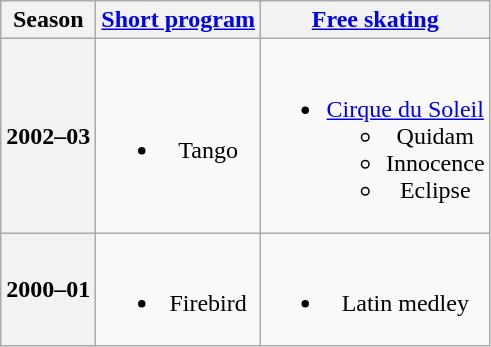<table class=wikitable style=text-align:center>
<tr>
<th>Season</th>
<th><a href='#'>Short program</a></th>
<th><a href='#'>Free skating</a></th>
</tr>
<tr>
<th>2002–03 <br> </th>
<td><br><ul><li>Tango</li></ul></td>
<td><br><ul><li><a href='#'>Cirque du Soleil</a> <br><ul><li>Quidam</li><li>Innocence</li><li>Eclipse</li></ul></li></ul></td>
</tr>
<tr>
<th>2000–01 <br> </th>
<td><br><ul><li>Firebird <br></li></ul></td>
<td><br><ul><li>Latin medley</li></ul></td>
</tr>
</table>
